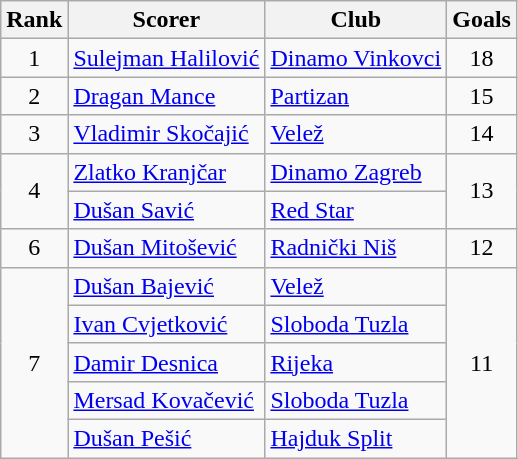<table class="wikitable">
<tr>
<th>Rank</th>
<th>Scorer</th>
<th>Club</th>
<th>Goals</th>
</tr>
<tr>
<td align=center>1</td>
<td> <a href='#'>Sulejman Halilović</a></td>
<td><a href='#'>Dinamo Vinkovci</a></td>
<td align=center>18</td>
</tr>
<tr>
<td align=center>2</td>
<td> <a href='#'>Dragan Mance</a></td>
<td><a href='#'>Partizan</a></td>
<td align=center>15</td>
</tr>
<tr>
<td align=center>3</td>
<td> <a href='#'>Vladimir Skočajić</a></td>
<td><a href='#'>Velež</a></td>
<td align=center>14</td>
</tr>
<tr>
<td rowspan=2 align=center>4</td>
<td> <a href='#'>Zlatko Kranjčar</a></td>
<td><a href='#'>Dinamo Zagreb</a></td>
<td rowspan=2 align=center>13</td>
</tr>
<tr>
<td> <a href='#'>Dušan Savić</a></td>
<td><a href='#'>Red Star</a></td>
</tr>
<tr>
<td align=center>6</td>
<td> <a href='#'>Dušan Mitošević</a></td>
<td><a href='#'>Radnički Niš</a></td>
<td align=center>12</td>
</tr>
<tr>
<td rowspan=5 align=center>7</td>
<td> <a href='#'>Dušan Bajević</a></td>
<td><a href='#'>Velež</a></td>
<td rowspan=5 align=center>11</td>
</tr>
<tr>
<td> <a href='#'>Ivan Cvjetković</a></td>
<td><a href='#'>Sloboda Tuzla</a></td>
</tr>
<tr>
<td> <a href='#'>Damir Desnica</a></td>
<td><a href='#'>Rijeka</a></td>
</tr>
<tr>
<td> <a href='#'>Mersad Kovačević</a></td>
<td><a href='#'>Sloboda Tuzla</a></td>
</tr>
<tr>
<td> <a href='#'>Dušan Pešić</a></td>
<td><a href='#'>Hajduk Split</a></td>
</tr>
</table>
